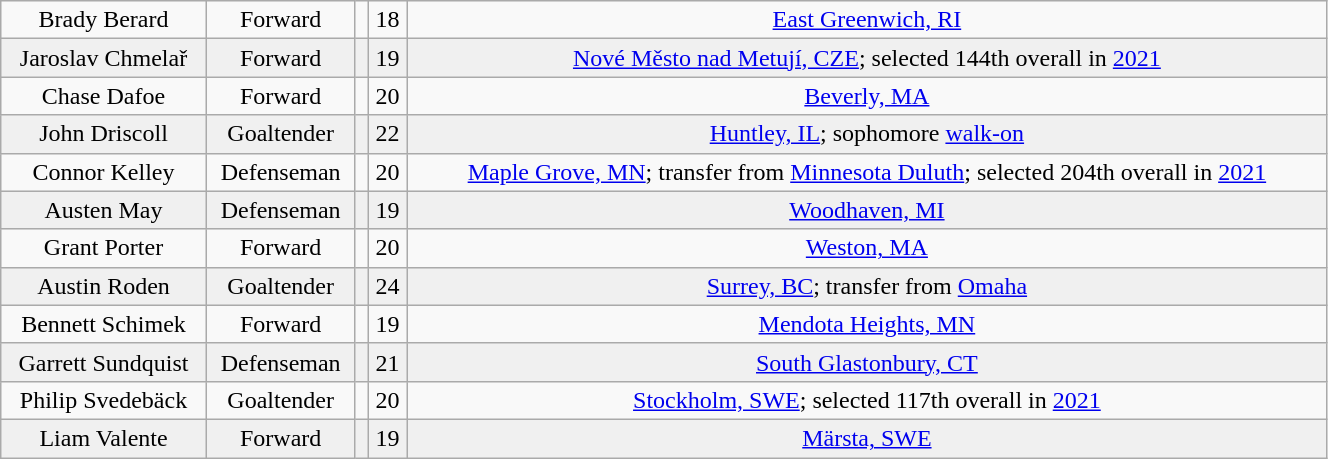<table class="wikitable" width="70%">
<tr align="center" bgcolor="">
<td>Brady Berard</td>
<td>Forward</td>
<td></td>
<td>18</td>
<td><a href='#'>East Greenwich, RI</a></td>
</tr>
<tr align="center" bgcolor="f0f0f0">
<td>Jaroslav Chmelař</td>
<td>Forward</td>
<td></td>
<td>19</td>
<td><a href='#'>Nové Město nad Metují, CZE</a>; selected 144th overall in <a href='#'>2021</a></td>
</tr>
<tr align="center" bgcolor="">
<td>Chase Dafoe</td>
<td>Forward</td>
<td></td>
<td>20</td>
<td><a href='#'>Beverly, MA</a></td>
</tr>
<tr align="center" bgcolor="f0f0f0">
<td>John Driscoll</td>
<td>Goaltender</td>
<td></td>
<td>22</td>
<td><a href='#'>Huntley, IL</a>; sophomore <a href='#'>walk-on</a></td>
</tr>
<tr align="center" bgcolor="">
<td>Connor Kelley</td>
<td>Defenseman</td>
<td></td>
<td>20</td>
<td><a href='#'>Maple Grove, MN</a>; transfer from <a href='#'>Minnesota Duluth</a>; selected 204th overall in <a href='#'>2021</a></td>
</tr>
<tr align="center" bgcolor="f0f0f0">
<td>Austen May</td>
<td>Defenseman</td>
<td></td>
<td>19</td>
<td><a href='#'>Woodhaven, MI</a></td>
</tr>
<tr align="center" bgcolor="">
<td>Grant Porter</td>
<td>Forward</td>
<td></td>
<td>20</td>
<td><a href='#'>Weston, MA</a></td>
</tr>
<tr align="center" bgcolor="f0f0f0">
<td>Austin Roden</td>
<td>Goaltender</td>
<td></td>
<td>24</td>
<td><a href='#'>Surrey, BC</a>; transfer from <a href='#'>Omaha</a></td>
</tr>
<tr align="center" bgcolor="">
<td>Bennett Schimek</td>
<td>Forward</td>
<td></td>
<td>19</td>
<td><a href='#'>Mendota Heights, MN</a></td>
</tr>
<tr align="center" bgcolor="f0f0f0">
<td>Garrett Sundquist</td>
<td>Defenseman</td>
<td></td>
<td>21</td>
<td><a href='#'>South Glastonbury, CT</a></td>
</tr>
<tr align="center" bgcolor="">
<td>Philip Svedebäck</td>
<td>Goaltender</td>
<td></td>
<td>20</td>
<td><a href='#'>Stockholm, SWE</a>; selected 117th overall in <a href='#'>2021</a></td>
</tr>
<tr align="center" bgcolor="f0f0f0">
<td>Liam Valente</td>
<td>Forward</td>
<td></td>
<td>19</td>
<td><a href='#'>Märsta, SWE</a></td>
</tr>
</table>
